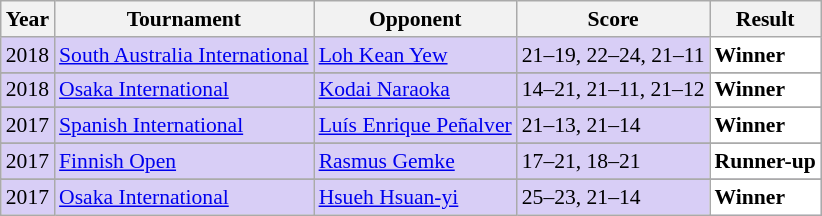<table class="sortable wikitable" style="font-size: 90%;">
<tr>
<th>Year</th>
<th>Tournament</th>
<th>Opponent</th>
<th>Score</th>
<th>Result</th>
</tr>
<tr style="background:#D8CEF6">
<td align="center">2018</td>
<td align="left"><a href='#'>South Australia International</a></td>
<td align="left"> <a href='#'>Loh Kean Yew</a></td>
<td align="left">21–19, 22–24, 21–11</td>
<td style="text-align:left; background:white"> <strong>Winner</strong></td>
</tr>
<tr>
</tr>
<tr style="background:#D8CEF6">
<td align="center">2018</td>
<td align="left"><a href='#'>Osaka International</a></td>
<td align="left"> <a href='#'>Kodai Naraoka</a></td>
<td align="left">14–21, 21–11, 21–12</td>
<td style="text-align:left; background:white"> <strong>Winner</strong></td>
</tr>
<tr>
</tr>
<tr style="background:#D8CEF6">
<td align="center">2017</td>
<td align="left"><a href='#'>Spanish International</a></td>
<td align="left"> <a href='#'>Luís Enrique Peñalver</a></td>
<td align="left">21–13, 21–14</td>
<td style="text-align:left; background:white"> <strong>Winner</strong></td>
</tr>
<tr>
</tr>
<tr style="background:#D8CEF6">
<td align="center">2017</td>
<td align="left"><a href='#'>Finnish Open</a></td>
<td align="left"> <a href='#'>Rasmus Gemke</a></td>
<td align="left">17–21, 18–21</td>
<td style="text-align:left; background:white"> <strong>Runner-up</strong></td>
</tr>
<tr>
</tr>
<tr style="background:#D8CEF6">
<td align="center">2017</td>
<td align="left"><a href='#'>Osaka International</a></td>
<td align="left"> <a href='#'>Hsueh Hsuan-yi</a></td>
<td align="left">25–23, 21–14</td>
<td style="text-align:left; background:white"> <strong>Winner</strong></td>
</tr>
</table>
